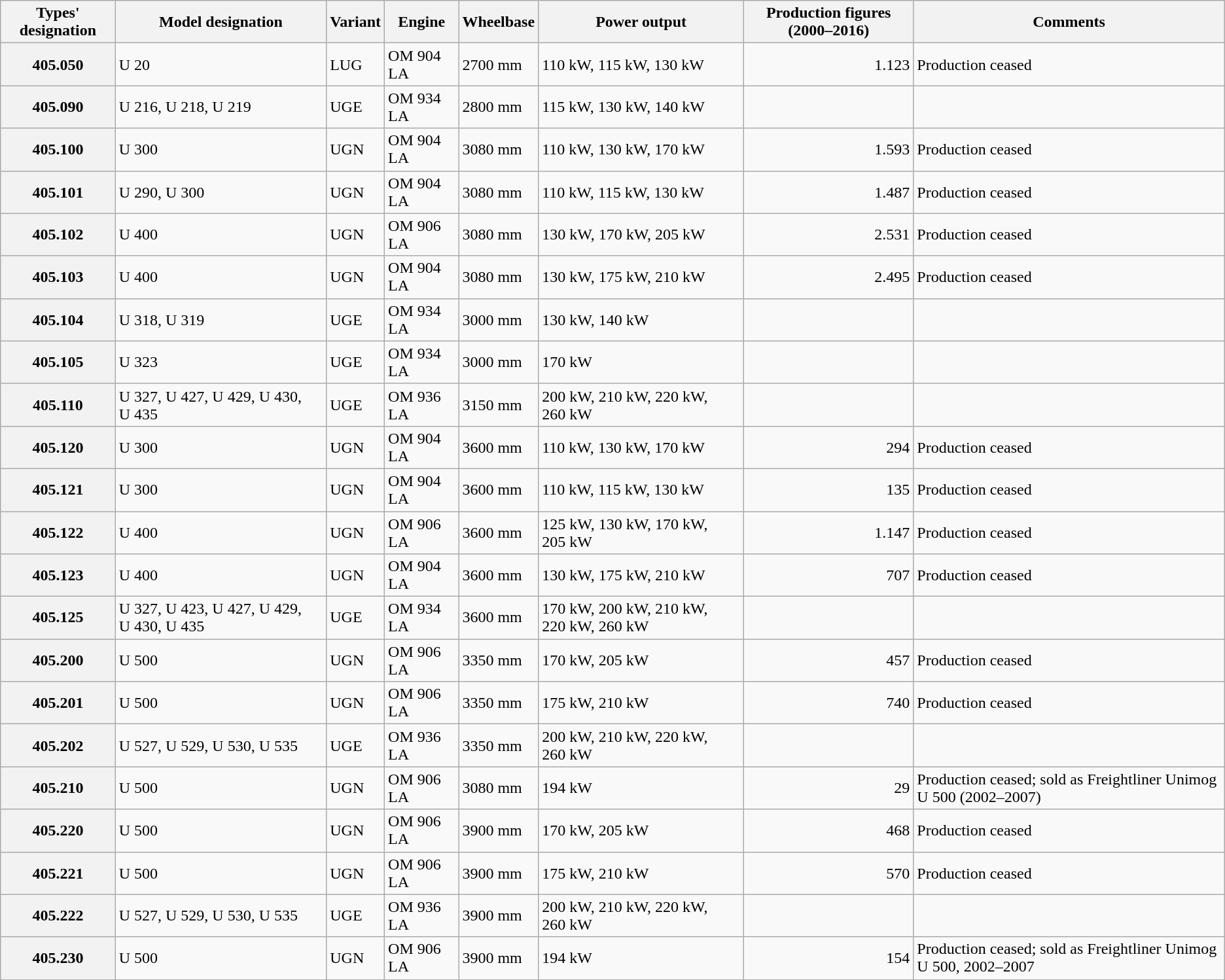<table class="wikitable sortable" style="text-align: left;">
<tr>
<th>Types' designation</th>
<th>Model designation</th>
<th>Variant</th>
<th>Engine</th>
<th>Wheelbase</th>
<th>Power output</th>
<th>Production figures (2000–2016)</th>
<th>Comments</th>
</tr>
<tr>
<th>405.050</th>
<td>U 20</td>
<td>LUG</td>
<td>OM 904 LA</td>
<td>2700 mm</td>
<td>110 kW, 115 kW, 130 kW</td>
<td style="text-align: right;">1.123</td>
<td>Production ceased</td>
</tr>
<tr>
<th>405.090</th>
<td>U 216, U 218, U 219</td>
<td>UGE</td>
<td>OM 934 LA</td>
<td>2800 mm</td>
<td>115 kW, 130 kW, 140 kW</td>
<td style="text-align: right;"></td>
<td></td>
</tr>
<tr>
<th>405.100</th>
<td>U 300</td>
<td>UGN</td>
<td>OM 904 LA</td>
<td>3080 mm</td>
<td>110 kW, 130 kW, 170 kW</td>
<td style="text-align: right;">1.593</td>
<td>Production ceased</td>
</tr>
<tr>
<th>405.101</th>
<td>U 290, U 300</td>
<td>UGN</td>
<td>OM 904 LA</td>
<td>3080 mm</td>
<td>110 kW, 115 kW, 130 kW</td>
<td style="text-align: right;">1.487</td>
<td>Production ceased</td>
</tr>
<tr>
<th>405.102</th>
<td>U 400</td>
<td>UGN</td>
<td>OM 906 LA</td>
<td>3080 mm</td>
<td>130 kW, 170 kW, 205 kW</td>
<td style="text-align: right;">2.531</td>
<td>Production ceased</td>
</tr>
<tr>
<th>405.103</th>
<td>U 400</td>
<td>UGN</td>
<td>OM 904 LA</td>
<td>3080 mm</td>
<td>130 kW, 175 kW, 210 kW</td>
<td style="text-align: right;">2.495</td>
<td>Production ceased</td>
</tr>
<tr>
<th>405.104</th>
<td>U 318, U 319</td>
<td>UGE</td>
<td>OM 934 LA</td>
<td>3000 mm</td>
<td>130 kW, 140 kW</td>
<td style="text-align: right;"></td>
<td></td>
</tr>
<tr>
<th>405.105</th>
<td>U 323</td>
<td>UGE</td>
<td>OM 934 LA</td>
<td>3000 mm</td>
<td>170 kW</td>
<td style="text-align: right;"></td>
<td></td>
</tr>
<tr>
<th>405.110</th>
<td>U 327, U 427, U 429, U 430, U 435</td>
<td>UGE</td>
<td>OM 936 LA</td>
<td>3150 mm</td>
<td>200 kW, 210 kW, 220 kW, 260 kW</td>
<td style="text-align: right;"></td>
<td></td>
</tr>
<tr>
<th>405.120</th>
<td>U 300</td>
<td>UGN</td>
<td>OM 904 LA</td>
<td>3600 mm</td>
<td>110 kW, 130 kW, 170 kW</td>
<td style="text-align: right;">294</td>
<td>Production ceased</td>
</tr>
<tr>
<th>405.121</th>
<td>U 300</td>
<td>UGN</td>
<td>OM 904 LA</td>
<td>3600 mm</td>
<td>110 kW, 115 kW, 130 kW</td>
<td style="text-align: right;">135</td>
<td>Production ceased</td>
</tr>
<tr>
<th>405.122</th>
<td>U 400</td>
<td>UGN</td>
<td>OM 906 LA</td>
<td>3600 mm</td>
<td>125 kW, 130 kW, 170 kW, 205 kW</td>
<td style="text-align: right;">1.147</td>
<td>Production ceased</td>
</tr>
<tr>
<th>405.123</th>
<td>U 400</td>
<td>UGN</td>
<td>OM 904 LA</td>
<td>3600 mm</td>
<td>130 kW, 175 kW, 210 kW</td>
<td style="text-align: right;">707</td>
<td>Production ceased</td>
</tr>
<tr>
<th>405.125</th>
<td>U 327, U 423, U 427, U 429, U 430, U 435</td>
<td>UGE</td>
<td>OM 934 LA</td>
<td>3600 mm</td>
<td>170 kW, 200 kW, 210 kW, 220 kW, 260 kW</td>
<td style="text-align: right;"></td>
<td></td>
</tr>
<tr>
<th>405.200</th>
<td>U 500</td>
<td>UGN</td>
<td>OM 906 LA</td>
<td>3350 mm</td>
<td>170 kW, 205 kW</td>
<td style="text-align: right;">457</td>
<td>Production ceased</td>
</tr>
<tr>
<th>405.201</th>
<td>U 500</td>
<td>UGN</td>
<td>OM 906 LA</td>
<td>3350 mm</td>
<td>175 kW, 210 kW</td>
<td style="text-align: right;">740</td>
<td>Production ceased</td>
</tr>
<tr>
<th>405.202</th>
<td>U 527, U 529, U 530, U 535</td>
<td>UGE</td>
<td>OM 936 LA</td>
<td>3350 mm</td>
<td>200 kW, 210 kW, 220 kW, 260 kW</td>
<td style="text-align: right;"></td>
<td></td>
</tr>
<tr>
<th>405.210</th>
<td>U 500</td>
<td>UGN</td>
<td>OM 906 LA</td>
<td>3080 mm</td>
<td>194 kW</td>
<td style="text-align: right;">29</td>
<td>Production ceased; sold as Freightliner Unimog U 500 (2002–2007)</td>
</tr>
<tr>
<th>405.220</th>
<td>U 500</td>
<td>UGN</td>
<td>OM 906 LA</td>
<td>3900 mm</td>
<td>170 kW, 205 kW</td>
<td style="text-align: right;">468</td>
<td>Production ceased</td>
</tr>
<tr>
<th>405.221</th>
<td>U 500</td>
<td>UGN</td>
<td>OM 906 LA</td>
<td>3900 mm</td>
<td>175 kW, 210 kW</td>
<td style="text-align: right;">570</td>
<td>Production ceased</td>
</tr>
<tr>
<th>405.222</th>
<td>U 527, U 529, U 530, U 535</td>
<td>UGE</td>
<td>OM 936 LA</td>
<td>3900 mm</td>
<td>200 kW, 210 kW, 220 kW, 260 kW</td>
<td style="text-align: right;"></td>
<td></td>
</tr>
<tr>
<th>405.230</th>
<td>U 500</td>
<td>UGN</td>
<td>OM 906 LA</td>
<td>3900 mm</td>
<td>194 kW</td>
<td style="text-align: right;">154</td>
<td>Production ceased; sold as Freightliner Unimog U 500, 2002–2007</td>
</tr>
</table>
